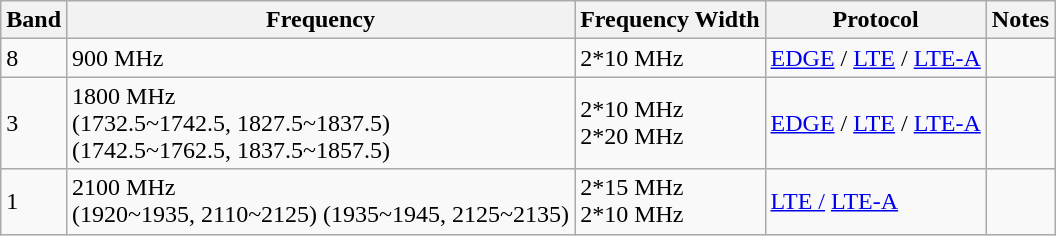<table class="wikitable sortable">
<tr>
<th>Band</th>
<th>Frequency</th>
<th>Frequency Width</th>
<th>Protocol</th>
<th>Notes</th>
</tr>
<tr>
<td>8</td>
<td>900 MHz</td>
<td>2*10 MHz</td>
<td><a href='#'>EDGE</a> / <a href='#'>LTE</a> / <a href='#'>LTE-A</a></td>
<td></td>
</tr>
<tr>
<td>3</td>
<td>1800 MHz<br>(1732.5~1742.5, 1827.5~1837.5) <br>
(1742.5~1762.5, 1837.5~1857.5)</td>
<td>2*10 MHz <br> 2*20 MHz</td>
<td><a href='#'>EDGE</a> / <a href='#'>LTE</a> / <a href='#'>LTE-A</a></td>
<td></td>
</tr>
<tr>
<td>1</td>
<td>2100 MHz<br>(1920~1935, 2110~2125)
(1935~1945, 2125~2135)</td>
<td>2*15 MHz <br> 2*10 MHz</td>
<td><a href='#'>LTE /</a> <a href='#'>LTE-A</a></td>
<td></td>
</tr>
</table>
